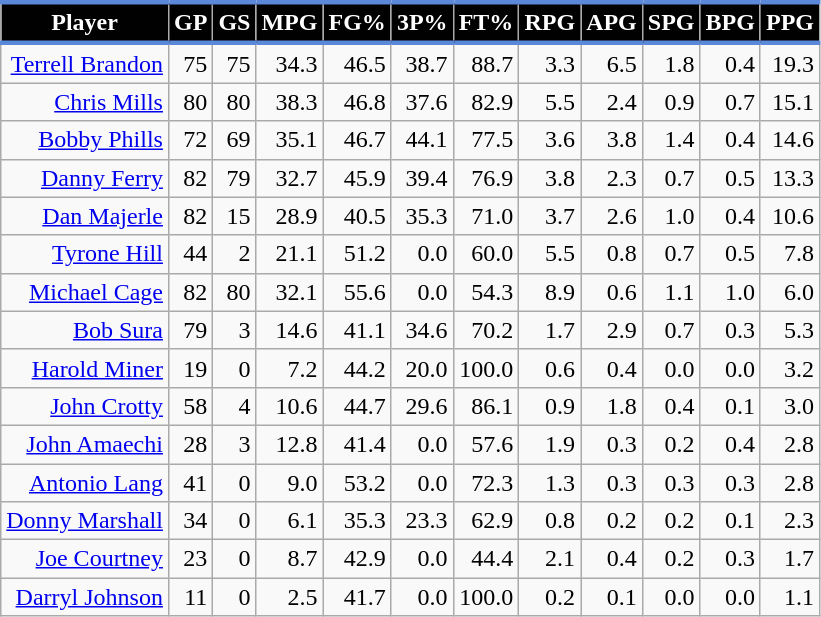<table class="wikitable sortable" style="text-align:right;">
<tr>
<th style="background:#010101; color:#FFFFFF; border-top:#5C88DA 3px solid; border-bottom:#5C88DA 3px solid;">Player</th>
<th style="background:#010101; color:#FFFFFF; border-top:#5C88DA 3px solid; border-bottom:#5C88DA 3px solid;">GP</th>
<th style="background:#010101; color:#FFFFFF; border-top:#5C88DA 3px solid; border-bottom:#5C88DA 3px solid;">GS</th>
<th style="background:#010101; color:#FFFFFF; border-top:#5C88DA 3px solid; border-bottom:#5C88DA 3px solid;">MPG</th>
<th style="background:#010101; color:#FFFFFF; border-top:#5C88DA 3px solid; border-bottom:#5C88DA 3px solid;">FG%</th>
<th style="background:#010101; color:#FFFFFF; border-top:#5C88DA 3px solid; border-bottom:#5C88DA 3px solid;">3P%</th>
<th style="background:#010101; color:#FFFFFF; border-top:#5C88DA 3px solid; border-bottom:#5C88DA 3px solid;">FT%</th>
<th style="background:#010101; color:#FFFFFF; border-top:#5C88DA 3px solid; border-bottom:#5C88DA 3px solid;">RPG</th>
<th style="background:#010101; color:#FFFFFF; border-top:#5C88DA 3px solid; border-bottom:#5C88DA 3px solid;">APG</th>
<th style="background:#010101; color:#FFFFFF; border-top:#5C88DA 3px solid; border-bottom:#5C88DA 3px solid;">SPG</th>
<th style="background:#010101; color:#FFFFFF; border-top:#5C88DA 3px solid; border-bottom:#5C88DA 3px solid;">BPG</th>
<th style="background:#010101; color:#FFFFFF; border-top:#5C88DA 3px solid; border-bottom:#5C88DA 3px solid;">PPG</th>
</tr>
<tr>
<td><a href='#'>Terrell Brandon</a></td>
<td>75</td>
<td>75</td>
<td>34.3</td>
<td>46.5</td>
<td>38.7</td>
<td>88.7</td>
<td>3.3</td>
<td>6.5</td>
<td>1.8</td>
<td>0.4</td>
<td>19.3</td>
</tr>
<tr>
<td><a href='#'>Chris Mills</a></td>
<td>80</td>
<td>80</td>
<td>38.3</td>
<td>46.8</td>
<td>37.6</td>
<td>82.9</td>
<td>5.5</td>
<td>2.4</td>
<td>0.9</td>
<td>0.7</td>
<td>15.1</td>
</tr>
<tr>
<td><a href='#'>Bobby Phills</a></td>
<td>72</td>
<td>69</td>
<td>35.1</td>
<td>46.7</td>
<td>44.1</td>
<td>77.5</td>
<td>3.6</td>
<td>3.8</td>
<td>1.4</td>
<td>0.4</td>
<td>14.6</td>
</tr>
<tr>
<td><a href='#'>Danny Ferry</a></td>
<td>82</td>
<td>79</td>
<td>32.7</td>
<td>45.9</td>
<td>39.4</td>
<td>76.9</td>
<td>3.8</td>
<td>2.3</td>
<td>0.7</td>
<td>0.5</td>
<td>13.3</td>
</tr>
<tr>
<td><a href='#'>Dan Majerle</a></td>
<td>82</td>
<td>15</td>
<td>28.9</td>
<td>40.5</td>
<td>35.3</td>
<td>71.0</td>
<td>3.7</td>
<td>2.6</td>
<td>1.0</td>
<td>0.4</td>
<td>10.6</td>
</tr>
<tr>
<td><a href='#'>Tyrone Hill</a></td>
<td>44</td>
<td>2</td>
<td>21.1</td>
<td>51.2</td>
<td>0.0</td>
<td>60.0</td>
<td>5.5</td>
<td>0.8</td>
<td>0.7</td>
<td>0.5</td>
<td>7.8</td>
</tr>
<tr>
<td><a href='#'>Michael Cage</a></td>
<td>82</td>
<td>80</td>
<td>32.1</td>
<td>55.6</td>
<td>0.0</td>
<td>54.3</td>
<td>8.9</td>
<td>0.6</td>
<td>1.1</td>
<td>1.0</td>
<td>6.0</td>
</tr>
<tr>
<td><a href='#'>Bob Sura</a></td>
<td>79</td>
<td>3</td>
<td>14.6</td>
<td>41.1</td>
<td>34.6</td>
<td>70.2</td>
<td>1.7</td>
<td>2.9</td>
<td>0.7</td>
<td>0.3</td>
<td>5.3</td>
</tr>
<tr>
<td><a href='#'>Harold Miner</a></td>
<td>19</td>
<td>0</td>
<td>7.2</td>
<td>44.2</td>
<td>20.0</td>
<td>100.0</td>
<td>0.6</td>
<td>0.4</td>
<td>0.0</td>
<td>0.0</td>
<td>3.2</td>
</tr>
<tr>
<td><a href='#'>John Crotty</a></td>
<td>58</td>
<td>4</td>
<td>10.6</td>
<td>44.7</td>
<td>29.6</td>
<td>86.1</td>
<td>0.9</td>
<td>1.8</td>
<td>0.4</td>
<td>0.1</td>
<td>3.0</td>
</tr>
<tr>
<td><a href='#'>John Amaechi</a></td>
<td>28</td>
<td>3</td>
<td>12.8</td>
<td>41.4</td>
<td>0.0</td>
<td>57.6</td>
<td>1.9</td>
<td>0.3</td>
<td>0.2</td>
<td>0.4</td>
<td>2.8</td>
</tr>
<tr>
<td><a href='#'>Antonio Lang</a></td>
<td>41</td>
<td>0</td>
<td>9.0</td>
<td>53.2</td>
<td>0.0</td>
<td>72.3</td>
<td>1.3</td>
<td>0.3</td>
<td>0.3</td>
<td>0.3</td>
<td>2.8</td>
</tr>
<tr>
<td><a href='#'>Donny Marshall</a></td>
<td>34</td>
<td>0</td>
<td>6.1</td>
<td>35.3</td>
<td>23.3</td>
<td>62.9</td>
<td>0.8</td>
<td>0.2</td>
<td>0.2</td>
<td>0.1</td>
<td>2.3</td>
</tr>
<tr>
<td><a href='#'>Joe Courtney</a></td>
<td>23</td>
<td>0</td>
<td>8.7</td>
<td>42.9</td>
<td>0.0</td>
<td>44.4</td>
<td>2.1</td>
<td>0.4</td>
<td>0.2</td>
<td>0.3</td>
<td>1.7</td>
</tr>
<tr>
<td><a href='#'>Darryl Johnson</a></td>
<td>11</td>
<td>0</td>
<td>2.5</td>
<td>41.7</td>
<td>0.0</td>
<td>100.0</td>
<td>0.2</td>
<td>0.1</td>
<td>0.0</td>
<td>0.0</td>
<td>1.1</td>
</tr>
</table>
